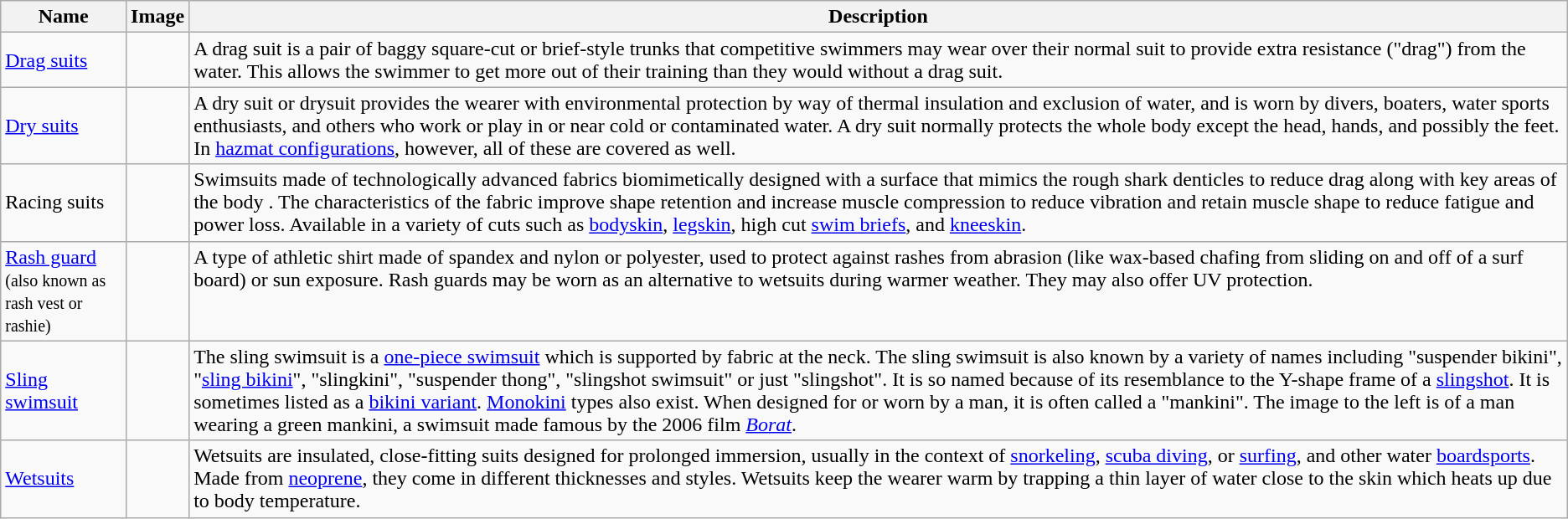<table class="wikitable">
<tr>
<th>Name</th>
<th>Image</th>
<th>Description</th>
</tr>
<tr>
<td><a href='#'>Drag suits</a></td>
<td></td>
<td valign="top">A drag suit is a pair of baggy square-cut or brief-style trunks that competitive swimmers may wear over their normal suit to provide extra resistance ("drag") from the water. This allows the swimmer to get more out of their training than they would without a drag suit.</td>
</tr>
<tr>
<td><a href='#'>Dry suits</a></td>
<td></td>
<td valign="top">A dry suit or drysuit provides the wearer with environmental protection by way of thermal insulation and exclusion of water, and is worn by divers, boaters, water sports enthusiasts, and others who work or play in or near cold or contaminated water. A dry suit normally protects the whole body except the head, hands, and possibly the feet. In <a href='#'>hazmat configurations</a>, however, all of these are covered as well.</td>
</tr>
<tr>
<td>Racing suits</td>
<td></td>
<td valign="top">Swimsuits made of technologically advanced fabrics biomimetically designed with a surface that mimics the rough shark denticles to reduce drag along with key areas of the body .  The characteristics of the fabric improve shape retention and increase muscle compression to reduce vibration and retain muscle shape to reduce fatigue and power loss. Available in a variety of cuts such as <a href='#'>bodyskin</a>, <a href='#'>legskin</a>, high cut <a href='#'>swim briefs</a>, and <a href='#'>kneeskin</a>.</td>
</tr>
<tr>
<td><a href='#'>Rash guard</a><br><small>(also known as rash vest or rashie)</small></td>
<td></td>
<td valign="top">A type of athletic shirt made of spandex and nylon or polyester, used to protect against rashes from abrasion (like wax-based chafing from sliding on and off of a surf board) or sun exposure. Rash guards may be worn as an alternative to wetsuits during warmer weather. They may also offer UV protection.</td>
</tr>
<tr>
<td><a href='#'>Sling swimsuit</a></td>
<td></td>
<td valign="top">The sling swimsuit is a <a href='#'>one-piece swimsuit</a> which is supported by fabric at the neck. The sling swimsuit is also known by a variety of names including "suspender bikini", "<a href='#'>sling bikini</a>", "slingkini", "suspender thong", "slingshot swimsuit" or just "slingshot". It is so named because of its resemblance to the Y-shape frame of a <a href='#'>slingshot</a>. It is sometimes listed as a <a href='#'>bikini variant</a>. <a href='#'>Monokini</a> types also exist.  When designed for or worn by a man, it is often called a "mankini". The image to the left is of a man wearing a green mankini, a swimsuit made famous by the 2006 film <em><a href='#'>Borat</a></em>.</td>
</tr>
<tr>
<td><a href='#'>Wetsuits</a></td>
<td></td>
<td valign="top">Wetsuits are insulated, close-fitting suits designed for prolonged immersion, usually in the context of <a href='#'>snorkeling</a>, <a href='#'>scuba diving</a>, or <a href='#'>surfing</a>, and other water <a href='#'>boardsports</a>. Made from <a href='#'>neoprene</a>, they come in different thicknesses and styles. Wetsuits keep the wearer warm by trapping a thin layer of water close to the skin which heats up due to body temperature.</td>
</tr>
</table>
